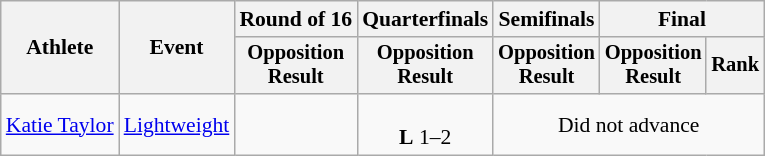<table class="wikitable" style="font-size:90%">
<tr>
<th rowspan=2>Athlete</th>
<th rowspan=2>Event</th>
<th>Round of 16</th>
<th>Quarterfinals</th>
<th>Semifinals</th>
<th colspan=2>Final</th>
</tr>
<tr style="font-size:95%">
<th>Opposition<br>Result</th>
<th>Opposition<br>Result</th>
<th>Opposition<br>Result</th>
<th>Opposition<br>Result</th>
<th>Rank</th>
</tr>
<tr align=center>
<td align=left><a href='#'>Katie Taylor</a></td>
<td align=left><a href='#'>Lightweight</a></td>
<td></td>
<td><br><strong>L</strong> 1–2</td>
<td colspan=3>Did not advance</td>
</tr>
</table>
